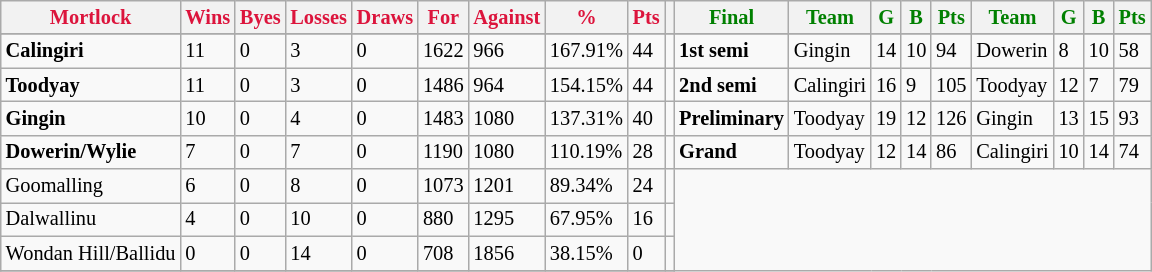<table style="font-size: 85%; text-align: left;" class="wikitable">
<tr>
<th style="color:crimson">Mortlock</th>
<th style="color:crimson">Wins</th>
<th style="color:crimson">Byes</th>
<th style="color:crimson">Losses</th>
<th style="color:crimson">Draws</th>
<th style="color:crimson">For</th>
<th style="color:crimson">Against</th>
<th style="color:crimson">%</th>
<th style="color:crimson">Pts</th>
<th></th>
<th style="color:green">Final</th>
<th style="color:green">Team</th>
<th style="color:green">G</th>
<th style="color:green">B</th>
<th style="color:green">Pts</th>
<th style="color:green">Team</th>
<th style="color:green">G</th>
<th style="color:green">B</th>
<th style="color:green">Pts</th>
</tr>
<tr>
</tr>
<tr>
</tr>
<tr>
<td><strong>	Calingiri	</strong></td>
<td>11</td>
<td>0</td>
<td>3</td>
<td>0</td>
<td>1622</td>
<td>966</td>
<td>167.91%</td>
<td>44</td>
<td></td>
<td><strong>1st semi</strong></td>
<td>Gingin</td>
<td>14</td>
<td>10</td>
<td>94</td>
<td>Dowerin</td>
<td>8</td>
<td>10</td>
<td>58</td>
</tr>
<tr>
<td><strong>	Toodyay	</strong></td>
<td>11</td>
<td>0</td>
<td>3</td>
<td>0</td>
<td>1486</td>
<td>964</td>
<td>154.15%</td>
<td>44</td>
<td></td>
<td><strong>2nd semi</strong></td>
<td>Calingiri</td>
<td>16</td>
<td>9</td>
<td>105</td>
<td>Toodyay</td>
<td>12</td>
<td>7</td>
<td>79</td>
</tr>
<tr>
<td><strong>	Gingin	</strong></td>
<td>10</td>
<td>0</td>
<td>4</td>
<td>0</td>
<td>1483</td>
<td>1080</td>
<td>137.31%</td>
<td>40</td>
<td></td>
<td><strong>Preliminary</strong></td>
<td>Toodyay</td>
<td>19</td>
<td>12</td>
<td>126</td>
<td>Gingin</td>
<td>13</td>
<td>15</td>
<td>93</td>
</tr>
<tr>
<td><strong>	Dowerin/Wylie	</strong></td>
<td>7</td>
<td>0</td>
<td>7</td>
<td>0</td>
<td>1190</td>
<td>1080</td>
<td>110.19%</td>
<td>28</td>
<td></td>
<td><strong>Grand</strong></td>
<td>Toodyay</td>
<td>12</td>
<td>14</td>
<td>86</td>
<td>Calingiri</td>
<td>10</td>
<td>14</td>
<td>74</td>
</tr>
<tr>
<td>Goomalling</td>
<td>6</td>
<td>0</td>
<td>8</td>
<td>0</td>
<td>1073</td>
<td>1201</td>
<td>89.34%</td>
<td>24</td>
<td></td>
</tr>
<tr>
<td>Dalwallinu</td>
<td>4</td>
<td>0</td>
<td>10</td>
<td>0</td>
<td>880</td>
<td>1295</td>
<td>67.95%</td>
<td>16</td>
<td></td>
</tr>
<tr>
<td>Wondan Hill/Ballidu</td>
<td>0</td>
<td>0</td>
<td>14</td>
<td>0</td>
<td>708</td>
<td>1856</td>
<td>38.15%</td>
<td>0</td>
<td></td>
</tr>
<tr>
</tr>
</table>
